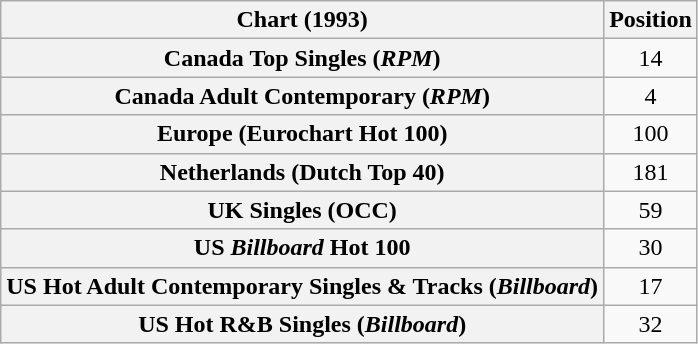<table class="wikitable sortable plainrowheaders" style="text-align:center">
<tr>
<th>Chart (1993)</th>
<th>Position</th>
</tr>
<tr>
<th scope="row">Canada Top Singles (<em>RPM</em>)</th>
<td>14</td>
</tr>
<tr>
<th scope="row">Canada Adult Contemporary (<em>RPM</em>)</th>
<td>4</td>
</tr>
<tr>
<th scope="row">Europe (Eurochart Hot 100)</th>
<td>100</td>
</tr>
<tr>
<th scope="row">Netherlands (Dutch Top 40)</th>
<td>181</td>
</tr>
<tr>
<th scope="row">UK Singles (OCC)</th>
<td>59</td>
</tr>
<tr>
<th scope="row">US <em>Billboard</em> Hot 100</th>
<td>30</td>
</tr>
<tr>
<th scope="row">US Hot Adult Contemporary Singles & Tracks (<em>Billboard</em>)</th>
<td>17</td>
</tr>
<tr>
<th scope="row">US Hot R&B Singles (<em>Billboard</em>)</th>
<td>32</td>
</tr>
</table>
